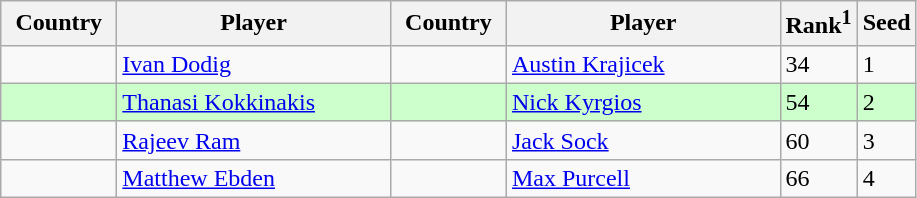<table class="sortable wikitable">
<tr>
<th width="70">Country</th>
<th width="175">Player</th>
<th width="70">Country</th>
<th width="175">Player</th>
<th>Rank<sup>1</sup></th>
<th>Seed</th>
</tr>
<tr>
<td></td>
<td><a href='#'>Ivan Dodig</a></td>
<td></td>
<td><a href='#'>Austin Krajicek</a></td>
<td>34</td>
<td>1</td>
</tr>
<tr bgcolor=#cfc>
<td></td>
<td><a href='#'>Thanasi Kokkinakis</a></td>
<td></td>
<td><a href='#'>Nick Kyrgios</a></td>
<td>54</td>
<td>2</td>
</tr>
<tr>
<td></td>
<td><a href='#'>Rajeev Ram</a></td>
<td></td>
<td><a href='#'>Jack Sock</a></td>
<td>60</td>
<td>3</td>
</tr>
<tr>
<td></td>
<td><a href='#'>Matthew Ebden</a></td>
<td></td>
<td><a href='#'>Max Purcell</a></td>
<td>66</td>
<td>4</td>
</tr>
</table>
